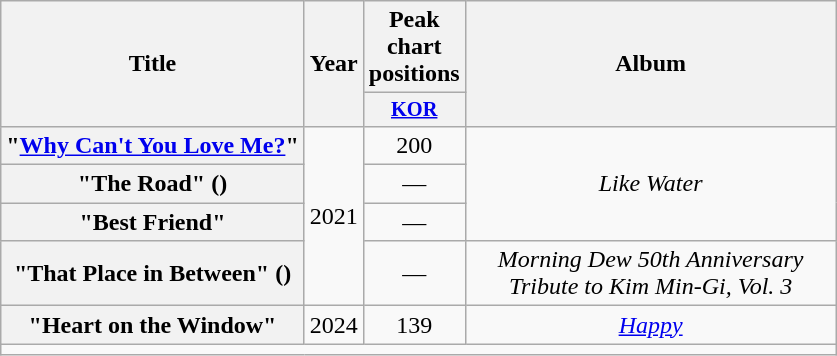<table class="wikitable plainrowheaders" style="text-align:center">
<tr>
<th scope="col" rowspan="2">Title</th>
<th scope="col" rowspan="2">Year</th>
<th scope="col">Peak chart positions</th>
<th scope="col" rowspan="2"  style="width:15em">Album</th>
</tr>
<tr>
<th scope="col" style="font-size:85%; width:2.5em"><a href='#'>KOR</a><br></th>
</tr>
<tr>
<th scope="row">"<a href='#'>Why Can't You Love Me?</a>"</th>
<td rowspan="4">2021</td>
<td>200</td>
<td rowspan="3"><em>Like Water</em></td>
</tr>
<tr>
<th scope="row">"The Road" ()</th>
<td>—</td>
</tr>
<tr>
<th scope="row">"Best Friend"<br></th>
<td>—</td>
</tr>
<tr>
<th scope="row">"That Place in Between" ()</th>
<td>—</td>
<td><em>Morning Dew 50th Anniversary Tribute to Kim Min-Gi, Vol. 3</em></td>
</tr>
<tr>
<th scope="row">"Heart on the Window"<br></th>
<td>2024</td>
<td>139</td>
<td><em><a href='#'>Happy</a></em></td>
</tr>
<tr>
<td colspan="4"></td>
</tr>
</table>
